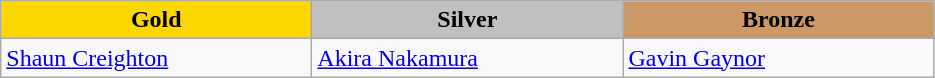<table class="wikitable" style="text-align:left">
<tr align="center">
<td width=200 bgcolor=gold><strong>Gold</strong></td>
<td width=200 bgcolor=silver><strong>Silver</strong></td>
<td width=200 bgcolor=CC9966><strong>Bronze</strong></td>
</tr>
<tr>
<td><a href='#'>Shaun Creighton</a><br><em></em></td>
<td><a href='#'>Akira Nakamura</a><br><em></em></td>
<td><a href='#'>Gavin Gaynor</a><br><em></em></td>
</tr>
</table>
